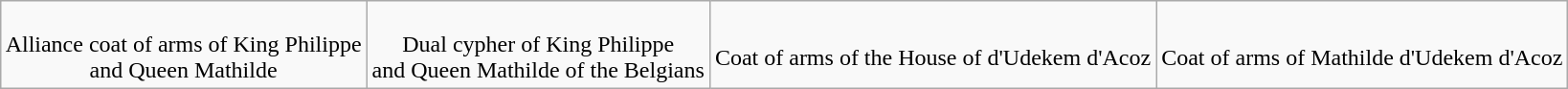<table class="wikitable" style="margin:1em auto; text-align:center;">
<tr>
<td><br>Alliance coat of arms of King Philippe<br> and Queen Mathilde</td>
<td><br>Dual cypher of King Philippe<br>and Queen Mathilde of the Belgians</td>
<td><br>Coat of arms of the House of d'Udekem d'Acoz</td>
<td><br>Coat of arms of Mathilde d'Udekem d'Acoz</td>
</tr>
</table>
